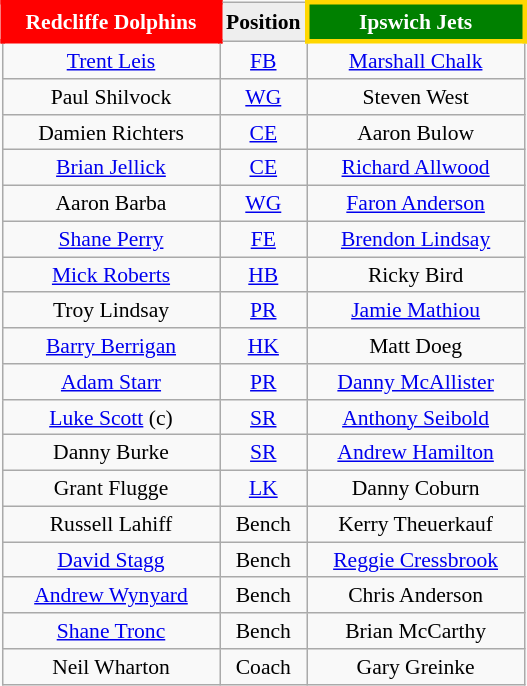<table class="wikitable" style="float:right; font-size:90%; text-align:center; margin-left:1em;">
<tr style="background:#f03;">
<th align="centre" width="136" style="border: 3px solid red; background: red; color: white">Redcliffe Dolphins</th>
<th align="center" style="background: #eeeeee; color: black">Position</th>
<th align="centre" width="136" style="border: 3px solid gold; background: green; color: white">Ipswich Jets</th>
</tr>
<tr>
<td><a href='#'>Trent Leis</a></td>
<td><a href='#'>FB</a></td>
<td><a href='#'>Marshall Chalk</a></td>
</tr>
<tr>
<td>Paul Shilvock</td>
<td><a href='#'>WG</a></td>
<td>Steven West</td>
</tr>
<tr>
<td>Damien Richters</td>
<td><a href='#'>CE</a></td>
<td>Aaron Bulow</td>
</tr>
<tr>
<td><a href='#'>Brian Jellick</a></td>
<td><a href='#'>CE</a></td>
<td><a href='#'>Richard Allwood</a></td>
</tr>
<tr>
<td>Aaron Barba</td>
<td><a href='#'>WG</a></td>
<td><a href='#'>Faron Anderson</a></td>
</tr>
<tr>
<td><a href='#'>Shane Perry</a></td>
<td><a href='#'>FE</a></td>
<td><a href='#'>Brendon Lindsay</a></td>
</tr>
<tr>
<td><a href='#'>Mick Roberts</a></td>
<td><a href='#'>HB</a></td>
<td>Ricky Bird</td>
</tr>
<tr>
<td>Troy Lindsay</td>
<td><a href='#'>PR</a></td>
<td><a href='#'>Jamie Mathiou</a></td>
</tr>
<tr>
<td><a href='#'>Barry Berrigan</a></td>
<td><a href='#'>HK</a></td>
<td>Matt Doeg</td>
</tr>
<tr>
<td><a href='#'>Adam Starr</a></td>
<td><a href='#'>PR</a></td>
<td><a href='#'>Danny McAllister</a></td>
</tr>
<tr>
<td><a href='#'>Luke Scott</a> (c)</td>
<td><a href='#'>SR</a></td>
<td><a href='#'>Anthony Seibold</a></td>
</tr>
<tr>
<td>Danny Burke</td>
<td><a href='#'>SR</a></td>
<td><a href='#'>Andrew Hamilton</a></td>
</tr>
<tr>
<td>Grant Flugge</td>
<td><a href='#'>LK</a></td>
<td>Danny Coburn</td>
</tr>
<tr>
<td>Russell Lahiff</td>
<td>Bench</td>
<td>Kerry Theuerkauf</td>
</tr>
<tr>
<td><a href='#'>David Stagg</a></td>
<td>Bench</td>
<td><a href='#'>Reggie Cressbrook</a></td>
</tr>
<tr>
<td><a href='#'>Andrew Wynyard</a></td>
<td>Bench</td>
<td>Chris Anderson</td>
</tr>
<tr>
<td><a href='#'>Shane Tronc</a></td>
<td>Bench</td>
<td>Brian McCarthy</td>
</tr>
<tr>
<td>Neil Wharton</td>
<td>Coach</td>
<td>Gary Greinke</td>
</tr>
</table>
